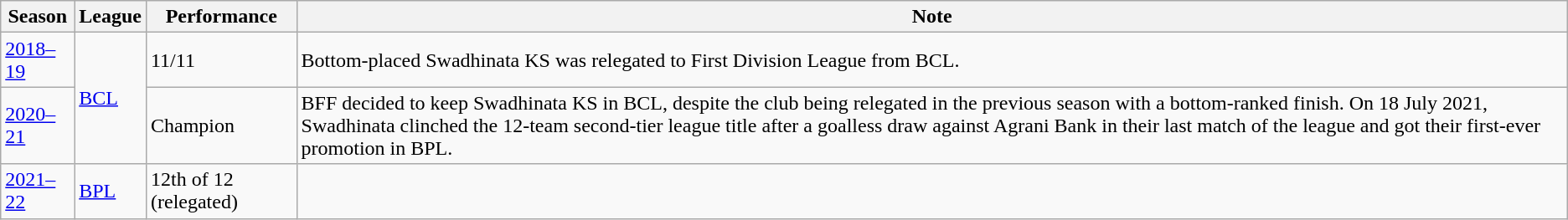<table class="wikitable">
<tr>
<th>Season</th>
<th>League</th>
<th>Performance</th>
<th>Note</th>
</tr>
<tr>
<td><a href='#'>2018–19</a></td>
<td rowspan="2"><a href='#'>BCL</a></td>
<td>11/11</td>
<td>Bottom-placed Swadhinata KS was relegated to First Division League from BCL.</td>
</tr>
<tr>
<td><a href='#'>2020–21</a></td>
<td>Champion</td>
<td>BFF decided to keep Swadhinata KS in BCL, despite the club being relegated in the previous season with a bottom-ranked finish. On 18 July 2021, Swadhinata clinched the 12-team second-tier league title after a goalless draw against Agrani Bank in their last match of the league and got their first-ever promotion in BPL.</td>
</tr>
<tr>
<td><a href='#'>2021–22</a></td>
<td><a href='#'>BPL</a></td>
<td>12th of 12 (relegated)</td>
<td></td>
</tr>
</table>
